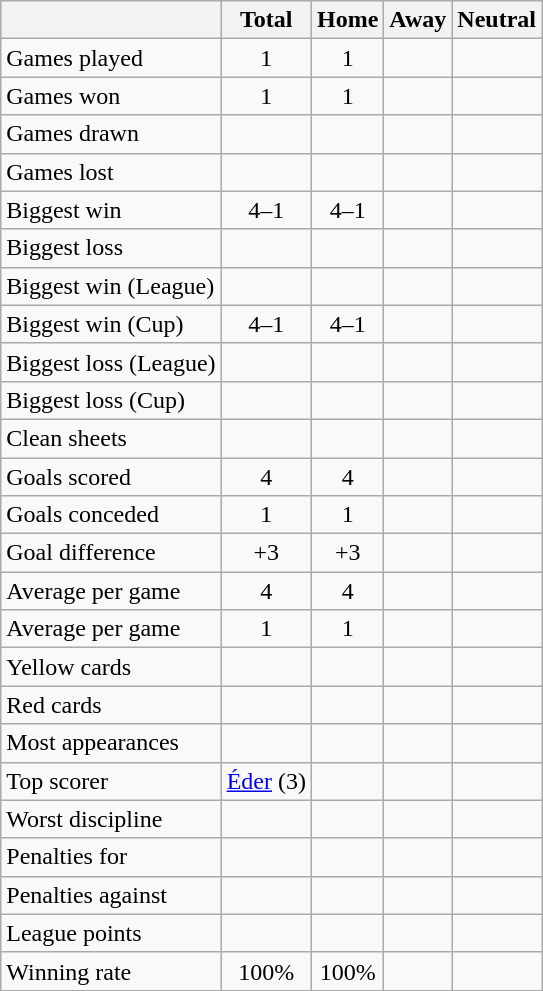<table class="wikitable" style="text-align: center;">
<tr>
<th></th>
<th>Total</th>
<th>Home</th>
<th>Away</th>
<th>Neutral</th>
</tr>
<tr>
<td align=left>Games played</td>
<td>1</td>
<td>1</td>
<td></td>
<td></td>
</tr>
<tr>
<td align=left>Games won</td>
<td>1</td>
<td>1</td>
<td></td>
<td></td>
</tr>
<tr>
<td align=left>Games drawn</td>
<td></td>
<td></td>
<td></td>
<td></td>
</tr>
<tr>
<td align=left>Games lost</td>
<td></td>
<td></td>
<td></td>
<td></td>
</tr>
<tr>
<td align=left>Biggest win</td>
<td>4–1</td>
<td>4–1</td>
<td></td>
<td></td>
</tr>
<tr>
<td align=left>Biggest loss</td>
<td></td>
<td></td>
<td></td>
<td></td>
</tr>
<tr>
<td align=left>Biggest win (League)</td>
<td></td>
<td></td>
<td></td>
<td></td>
</tr>
<tr>
<td align=left>Biggest win (Cup)</td>
<td>4–1</td>
<td>4–1</td>
<td></td>
<td></td>
</tr>
<tr>
<td align=left>Biggest loss (League)</td>
<td></td>
<td></td>
<td></td>
<td></td>
</tr>
<tr>
<td align=left>Biggest loss (Cup)</td>
<td></td>
<td></td>
<td></td>
<td></td>
</tr>
<tr>
<td align=left>Clean sheets</td>
<td></td>
<td></td>
<td></td>
<td></td>
</tr>
<tr>
<td align=left>Goals scored</td>
<td>4</td>
<td>4</td>
<td></td>
<td></td>
</tr>
<tr>
<td align=left>Goals conceded</td>
<td>1</td>
<td>1</td>
<td></td>
<td></td>
</tr>
<tr>
<td align=left>Goal difference</td>
<td>+3</td>
<td>+3</td>
<td></td>
<td></td>
</tr>
<tr>
<td align=left>Average  per game</td>
<td>4</td>
<td>4</td>
<td></td>
<td></td>
</tr>
<tr>
<td align=left>Average  per game</td>
<td>1</td>
<td>1</td>
<td></td>
<td></td>
</tr>
<tr>
<td align=left>Yellow cards</td>
<td></td>
<td></td>
<td></td>
<td></td>
</tr>
<tr>
<td align=left>Red cards</td>
<td></td>
<td></td>
<td></td>
<td></td>
</tr>
<tr>
<td align=left>Most appearances</td>
<td></td>
<td></td>
<td></td>
<td></td>
</tr>
<tr>
<td align=left>Top scorer</td>
<td><a href='#'>Éder</a> (3)</td>
<td></td>
<td></td>
<td></td>
</tr>
<tr>
<td align=left>Worst discipline</td>
<td></td>
<td></td>
<td></td>
<td></td>
</tr>
<tr>
<td align=left>Penalties for</td>
<td></td>
<td></td>
<td></td>
<td></td>
</tr>
<tr>
<td align=left>Penalties against</td>
<td></td>
<td></td>
<td></td>
<td></td>
</tr>
<tr>
<td align=left>League points</td>
<td></td>
<td></td>
<td></td>
<td></td>
</tr>
<tr>
<td align=left>Winning rate</td>
<td>100%</td>
<td>100%</td>
<td></td>
<td></td>
</tr>
<tr>
</tr>
</table>
